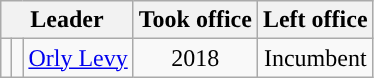<table class="wikitable" style="text-align: center;">
<tr>
<th colspan="3">Leader</th>
<th>Took office</th>
<th>Left office</th>
</tr>
<tr>
<td style="background: "></td>
<td></td>
<td><a href='#'>Orly Levy</a></td>
<td>2018</td>
<td>Incumbent</td>
</tr>
</table>
